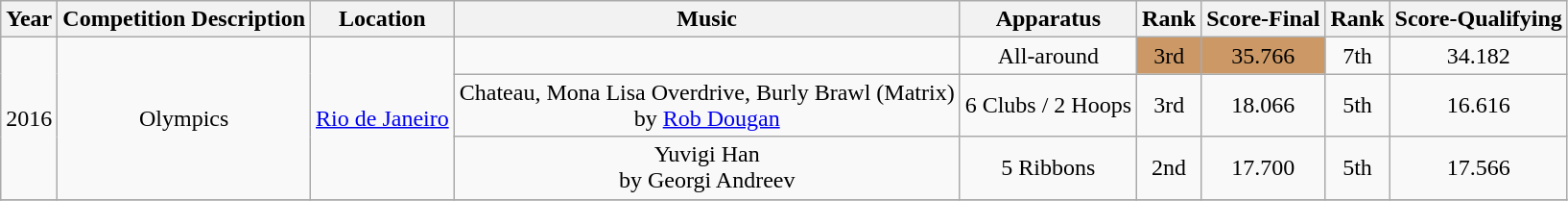<table class="wikitable" style="text-align:center">
<tr>
<th>Year</th>
<th>Competition Description</th>
<th>Location</th>
<th>Music</th>
<th>Apparatus</th>
<th>Rank</th>
<th>Score-Final</th>
<th>Rank</th>
<th>Score-Qualifying</th>
</tr>
<tr>
<td rowspan="3">2016</td>
<td rowspan="3">Olympics</td>
<td rowspan="3"><a href='#'>Rio de Janeiro</a></td>
<td></td>
<td>All-around</td>
<td bgcolor=CC9966>3rd</td>
<td bgcolor=CC9966>35.766</td>
<td>7th</td>
<td>34.182</td>
</tr>
<tr>
<td>Chateau, Mona Lisa Overdrive, Burly Brawl (Matrix) <br> by <a href='#'>Rob Dougan</a></td>
<td>6 Clubs / 2 Hoops</td>
<td>3rd</td>
<td>18.066</td>
<td>5th</td>
<td>16.616</td>
</tr>
<tr>
<td>Yuvigi Han <br> by Georgi Andreev</td>
<td>5 Ribbons</td>
<td>2nd</td>
<td>17.700</td>
<td>5th</td>
<td>17.566</td>
</tr>
<tr>
</tr>
</table>
